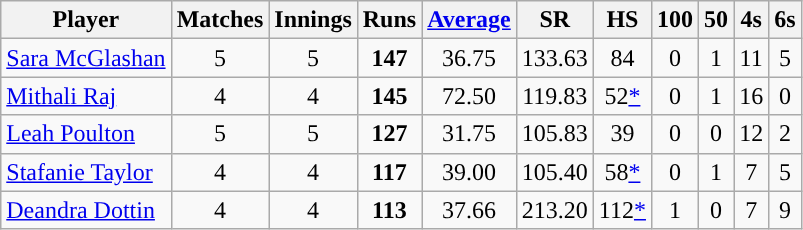<table class="wikitable" style="text-align: center;">
<tr>
<th>Player</th>
<th>Matches</th>
<th>Innings</th>
<th>Runs</th>
<th><a href='#'>Average</a></th>
<th>SR</th>
<th>HS</th>
<th>100</th>
<th>50</th>
<th>4s</th>
<th>6s</th>
</tr>
<tr>
<td style="text-align:left"> <a href='#'>Sara McGlashan</a></td>
<td>5</td>
<td>5</td>
<td><strong>147</strong></td>
<td>36.75</td>
<td>133.63</td>
<td>84</td>
<td>0</td>
<td>1</td>
<td>11</td>
<td>5</td>
</tr>
<tr>
<td style="text-align:left"> <a href='#'>Mithali Raj</a></td>
<td>4</td>
<td>4</td>
<td><strong>145</strong></td>
<td>72.50</td>
<td>119.83</td>
<td>52<a href='#'>*</a></td>
<td>0</td>
<td>1</td>
<td>16</td>
<td>0</td>
</tr>
<tr>
<td style="text-align:left"> <a href='#'>Leah Poulton</a></td>
<td>5</td>
<td>5</td>
<td><strong>127</strong></td>
<td>31.75</td>
<td>105.83</td>
<td>39</td>
<td>0</td>
<td>0</td>
<td>12</td>
<td>2</td>
</tr>
<tr>
<td style="text-align:left"> <a href='#'>Stafanie Taylor</a></td>
<td>4</td>
<td>4</td>
<td><strong>117</strong></td>
<td>39.00</td>
<td>105.40</td>
<td>58<a href='#'>*</a></td>
<td>0</td>
<td>1</td>
<td>7</td>
<td>5</td>
</tr>
<tr>
<td style="text-align:left"> <a href='#'>Deandra Dottin</a></td>
<td>4</td>
<td>4</td>
<td><strong>113</strong></td>
<td>37.66</td>
<td>213.20</td>
<td>112<a href='#'>*</a></td>
<td>1</td>
<td>0</td>
<td>7</td>
<td>9</td>
</tr>
</table>
